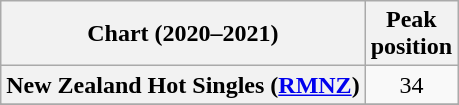<table class="wikitable sortable plainrowheaders" style="text-align:center">
<tr>
<th scope="col">Chart (2020–2021)</th>
<th scope="col">Peak<br>position</th>
</tr>
<tr>
<th scope="row">New Zealand Hot Singles (<a href='#'>RMNZ</a>)</th>
<td>34</td>
</tr>
<tr>
</tr>
<tr>
</tr>
<tr>
</tr>
</table>
